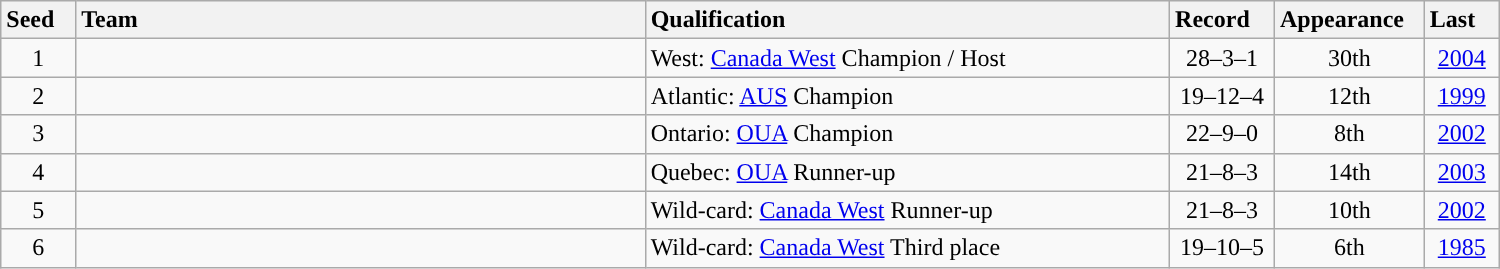<table class="wikitable sortable" style="text-align: center;" width=1000>
<tr style="background:#efefef; text-align:center">
<th style="text-align:left" width=5%>Seed</th>
<th style="text-align:left" width=38%>Team</th>
<th style="text-align:left" width=35%>Qualification</th>
<th style="text-align:left" width=7%>Record</th>
<th style="text-align:left" width=10%>Appearance</th>
<th style="text-align:left" width=6%>Last</th>
</tr>
<tr style="text-align:center">
<td style="text-align:center">1</td>
<td style="text-align:left; "><a href='#'></a></td>
<td style="text-align:left">West: <a href='#'>Canada West</a> Champion / Host</td>
<td style="text-align:center">28–3–1</td>
<td style="text-align:center">30th</td>
<td style="text-align:center"><a href='#'>2004</a></td>
</tr>
<tr style="text-align:center">
<td style="text-align:center">2</td>
<td style="text-align:left; "><a href='#'></a></td>
<td style="text-align:left">Atlantic: <a href='#'>AUS</a> Champion</td>
<td style="text-align:center">19–12–4</td>
<td style="text-align:center">12th</td>
<td style="text-align:center"><a href='#'>1999</a></td>
</tr>
<tr style="text-align:center">
<td style="text-align:center">3</td>
<td style="text-align:left; "><a href='#'></a></td>
<td style="text-align:left">Ontario: <a href='#'>OUA</a> Champion</td>
<td style="text-align:center">22–9–0</td>
<td style="text-align:center">8th</td>
<td style="text-align:center"><a href='#'>2002</a></td>
</tr>
<tr style="text-align:center">
<td style="text-align:center">4</td>
<td style="text-align:left; "><a href='#'></a></td>
<td style="text-align:left">Quebec: <a href='#'>OUA</a> Runner-up</td>
<td style="text-align:center">21–8–3</td>
<td style="text-align:center">14th</td>
<td style="text-align:center"><a href='#'>2003</a></td>
</tr>
<tr style="text-align:center">
<td style="text-align:center">5</td>
<td style="text-align:left; "><a href='#'></a></td>
<td style="text-align:left">Wild-card: <a href='#'>Canada West</a> Runner-up</td>
<td style="text-align:center">21–8–3</td>
<td style="text-align:center">10th</td>
<td style="text-align:center"><a href='#'>2002</a></td>
</tr>
<tr style="text-align:center">
<td style="text-align:center">6</td>
<td style="text-align:left; "><a href='#'></a></td>
<td style="text-align:left">Wild-card: <a href='#'>Canada West</a> Third place</td>
<td style="text-align:center">19–10–5</td>
<td style="text-align:center">6th</td>
<td style="text-align:center"><a href='#'>1985</a></td>
</tr>
</table>
